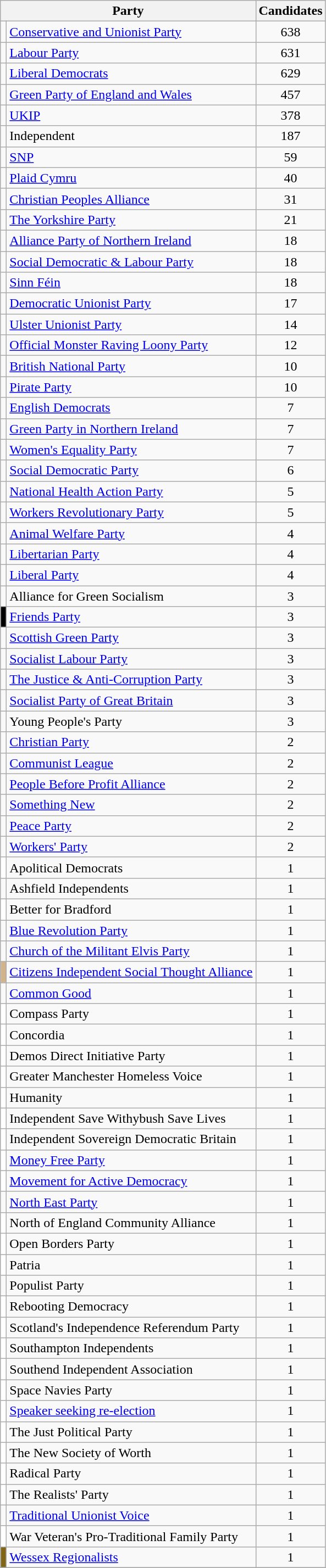<table class="wikitable sortable">
<tr>
<th colspan="2" style="vertical-align:top;">Party</th>
<th style="vertical-align:top;">Candidates</th>
</tr>
<tr>
<td></td>
<td><a href='#'>Conservative and Unionist Party</a></td>
<td style="text-align:center;">638</td>
</tr>
<tr>
<td></td>
<td><a href='#'>Labour Party</a></td>
<td style="text-align:center;">631</td>
</tr>
<tr>
<td></td>
<td><a href='#'>Liberal Democrats</a></td>
<td style="text-align:center;">629</td>
</tr>
<tr>
<td></td>
<td><a href='#'>Green Party of England and Wales</a></td>
<td style="text-align:center;">457</td>
</tr>
<tr>
<td></td>
<td><a href='#'>UKIP</a></td>
<td style="text-align:center;">378</td>
</tr>
<tr>
<td></td>
<td>Independent</td>
<td style="text-align:center;">187</td>
</tr>
<tr>
<td></td>
<td><a href='#'>SNP</a></td>
<td style="text-align:center;">59</td>
</tr>
<tr>
<td></td>
<td><a href='#'>Plaid Cymru</a></td>
<td style="text-align:center;">40</td>
</tr>
<tr>
<td></td>
<td><a href='#'>Christian Peoples Alliance</a></td>
<td style="text-align:center;">31</td>
</tr>
<tr>
<td></td>
<td><a href='#'>The Yorkshire Party</a></td>
<td style="text-align:center;">21</td>
</tr>
<tr>
<td></td>
<td><a href='#'>Alliance Party of Northern Ireland</a></td>
<td style="text-align:center;">18</td>
</tr>
<tr>
<td></td>
<td><a href='#'>Social Democratic & Labour Party</a></td>
<td style="text-align:center;">18</td>
</tr>
<tr>
<td></td>
<td><a href='#'>Sinn Féin</a></td>
<td style="text-align:center;">18</td>
</tr>
<tr>
<td></td>
<td><a href='#'>Democratic Unionist Party</a></td>
<td style="text-align:center;">17</td>
</tr>
<tr>
<td></td>
<td><a href='#'>Ulster Unionist Party</a></td>
<td style="text-align:center;">14</td>
</tr>
<tr>
<td></td>
<td><a href='#'>Official Monster Raving Loony Party</a></td>
<td style="text-align:center;">12</td>
</tr>
<tr>
<td></td>
<td><a href='#'>British National Party</a></td>
<td style="text-align:center;">10</td>
</tr>
<tr>
<td></td>
<td><a href='#'>Pirate Party</a></td>
<td style="text-align:center;">10</td>
</tr>
<tr>
<td></td>
<td><a href='#'>English Democrats</a></td>
<td style="text-align:center;">7</td>
</tr>
<tr>
<td></td>
<td><a href='#'>Green Party in Northern Ireland</a></td>
<td style="text-align:center;">7</td>
</tr>
<tr>
<td></td>
<td><a href='#'>Women's Equality Party</a></td>
<td style="text-align:center;">7</td>
</tr>
<tr>
<td></td>
<td><a href='#'>Social Democratic Party</a></td>
<td style="text-align:center;">6</td>
</tr>
<tr>
<td></td>
<td><a href='#'>National Health Action Party</a></td>
<td style="text-align:center;">5</td>
</tr>
<tr>
<td></td>
<td><a href='#'>Workers Revolutionary Party</a></td>
<td style="text-align:center;">5</td>
</tr>
<tr>
<td></td>
<td><a href='#'>Animal Welfare Party</a></td>
<td style="text-align:center;">4</td>
</tr>
<tr>
<td></td>
<td><a href='#'>Libertarian Party</a></td>
<td style="text-align:center;">4</td>
</tr>
<tr>
<td></td>
<td><a href='#'>Liberal Party</a></td>
<td style="text-align:center;">4</td>
</tr>
<tr>
<td></td>
<td>Alliance for Green Socialism</td>
<td style="text-align:center;">3</td>
</tr>
<tr>
<td bgcolor="black"></td>
<td><a href='#'>Friends Party</a></td>
<td style="text-align:center;">3</td>
</tr>
<tr>
<td></td>
<td><a href='#'>Scottish Green Party</a></td>
<td style="text-align:center;">3</td>
</tr>
<tr>
<td></td>
<td><a href='#'>Socialist Labour Party</a></td>
<td style="text-align:center;">3</td>
</tr>
<tr>
<td></td>
<td><a href='#'>The Justice & Anti-Corruption Party</a></td>
<td style="text-align:center;">3</td>
</tr>
<tr>
<td></td>
<td><a href='#'>Socialist Party of Great Britain</a></td>
<td style="text-align:center;">3</td>
</tr>
<tr>
<td></td>
<td>Young People's Party</td>
<td style="text-align:center;">3</td>
</tr>
<tr>
<td></td>
<td><a href='#'>Christian Party</a></td>
<td style="text-align:center;">2</td>
</tr>
<tr>
<td></td>
<td><a href='#'>Communist League</a></td>
<td style="text-align:center;">2</td>
</tr>
<tr>
<td></td>
<td><a href='#'>People Before Profit Alliance</a></td>
<td style="text-align:center;">2</td>
</tr>
<tr>
<td></td>
<td><a href='#'>Something New</a></td>
<td style="text-align:center;">2</td>
</tr>
<tr>
<td></td>
<td><a href='#'>Peace Party</a></td>
<td style="text-align:center;">2</td>
</tr>
<tr>
<td></td>
<td><a href='#'>Workers' Party</a></td>
<td style="text-align:center;">2</td>
</tr>
<tr>
<td bgcolor="white"></td>
<td>Apolitical Democrats</td>
<td style="text-align:center;">1</td>
</tr>
<tr>
<td></td>
<td>Ashfield Independents</td>
<td style="text-align:center;">1</td>
</tr>
<tr>
<td bgcolor="white"></td>
<td>Better for Bradford</td>
<td style="text-align:center;">1</td>
</tr>
<tr>
<td></td>
<td><a href='#'>Blue Revolution Party</a></td>
<td style="text-align:center;">1</td>
</tr>
<tr>
<td></td>
<td><a href='#'>Church of the Militant Elvis Party</a></td>
<td style="text-align:center;">1</td>
</tr>
<tr>
<td bgcolor="#D2B48C"></td>
<td><a href='#'>Citizens Independent Social Thought Alliance</a></td>
<td style="text-align:center;">1</td>
</tr>
<tr>
<td></td>
<td><a href='#'>Common Good</a></td>
<td style="text-align:center;">1</td>
</tr>
<tr>
<td bgcolor="white"></td>
<td>Compass Party</td>
<td style="text-align:center;">1</td>
</tr>
<tr>
<td bgcolor="white"></td>
<td>Concordia</td>
<td style="text-align:center;">1</td>
</tr>
<tr>
<td bgcolor="white"></td>
<td>Demos Direct Initiative Party</td>
<td style="text-align:center;">1</td>
</tr>
<tr>
<td bgcolor="white"></td>
<td>Greater Manchester Homeless Voice</td>
<td style="text-align:center;">1</td>
</tr>
<tr>
<td bgcolor="white"></td>
<td>Humanity</td>
<td style="text-align:center;">1</td>
</tr>
<tr>
<td bgcolor="white"></td>
<td>Independent Save Withybush Save Lives</td>
<td style="text-align:center;">1</td>
</tr>
<tr>
<td bgcolor="white"></td>
<td>Independent Sovereign Democratic Britain</td>
<td style="text-align:center;">1</td>
</tr>
<tr>
<td bgcolor="white"></td>
<td><a href='#'>Money Free Party</a></td>
<td style="text-align:center;">1</td>
</tr>
<tr>
<td bgcolor="white"></td>
<td><a href='#'>Movement for Active Democracy</a></td>
<td style="text-align:center;">1</td>
</tr>
<tr>
<td></td>
<td><a href='#'>North East Party</a></td>
<td style="text-align:center;">1</td>
</tr>
<tr>
<td bgcolor="white"></td>
<td>North of England Community Alliance</td>
<td style="text-align:center;">1</td>
</tr>
<tr>
<td bgcolor="white"></td>
<td>Open Borders Party</td>
<td style="text-align:center;">1</td>
</tr>
<tr>
<td bgcolor="white"></td>
<td>Patria</td>
<td style="text-align:center;">1</td>
</tr>
<tr>
<td></td>
<td>Populist Party</td>
<td style="text-align:center;">1</td>
</tr>
<tr>
<td bgcolor="white"></td>
<td>Rebooting Democracy</td>
<td style="text-align:center;">1</td>
</tr>
<tr>
<td bgcolor="white"></td>
<td>Scotland's Independence Referendum Party</td>
<td style="text-align:center;">1</td>
</tr>
<tr>
<td bgcolor="white"></td>
<td>Southampton Independents</td>
<td style="text-align:center;">1</td>
</tr>
<tr>
<td bgcolor="white"></td>
<td>Southend Independent Association</td>
<td style="text-align:center;">1</td>
</tr>
<tr>
<td bgcolor="white"></td>
<td>Space Navies Party</td>
<td style="text-align:center;">1</td>
</tr>
<tr>
<td bgcolor="white"></td>
<td><a href='#'>Speaker seeking re-election</a></td>
<td style="text-align:center;">1</td>
</tr>
<tr>
<td bgcolor="white"></td>
<td>The Just Political Party</td>
<td style="text-align:center;">1</td>
</tr>
<tr>
<td bgcolor="white"></td>
<td>The New Society of Worth</td>
<td style="text-align:center;">1</td>
</tr>
<tr>
<td bgcolor="white"></td>
<td>Radical Party</td>
<td style="text-align:center;">1</td>
</tr>
<tr>
<td bgcolor="white"></td>
<td>The Realists' Party</td>
<td style="text-align:center;">1</td>
</tr>
<tr>
<td></td>
<td><a href='#'>Traditional Unionist Voice</a></td>
<td style="text-align:center;">1</td>
</tr>
<tr>
<td bgcolor="white"></td>
<td>War Veteran's Pro-Traditional Family Party</td>
<td style="text-align:center;">1</td>
</tr>
<tr>
<td bgcolor="#806517"></td>
<td><a href='#'>Wessex Regionalists</a></td>
<td style="text-align:center;">1</td>
</tr>
<tr>
</tr>
</table>
